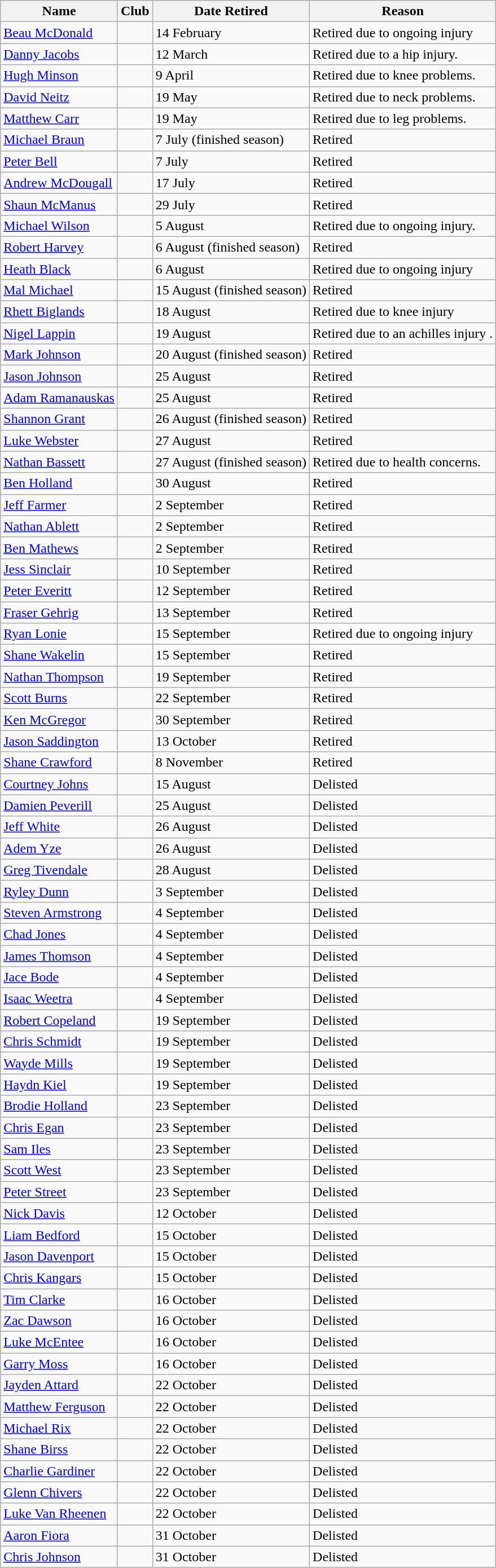<table class="wikitable sortable">
<tr>
<th>Name</th>
<th>Club</th>
<th>Date Retired</th>
<th>Reason</th>
</tr>
<tr>
<td><a href='#'>Beau McDonald</a></td>
<td></td>
<td>14 February</td>
<td>Retired due to ongoing injury</td>
</tr>
<tr>
<td><a href='#'>Danny Jacobs</a></td>
<td></td>
<td>12 March</td>
<td>Retired due to a hip injury.</td>
</tr>
<tr>
<td><a href='#'>Hugh Minson</a></td>
<td></td>
<td>9 April</td>
<td>Retired due to knee problems.</td>
</tr>
<tr>
<td><a href='#'>David Neitz</a></td>
<td></td>
<td>19 May</td>
<td>Retired due to neck problems.</td>
</tr>
<tr>
<td><a href='#'>Matthew Carr</a></td>
<td></td>
<td>19 May</td>
<td>Retired due to leg problems.</td>
</tr>
<tr>
<td><a href='#'>Michael Braun</a></td>
<td></td>
<td>7 July (finished season)</td>
<td>Retired</td>
</tr>
<tr>
<td><a href='#'>Peter Bell</a></td>
<td></td>
<td>7 July</td>
<td>Retired</td>
</tr>
<tr>
<td><a href='#'>Andrew McDougall</a></td>
<td></td>
<td>17 July</td>
<td>Retired</td>
</tr>
<tr>
<td><a href='#'>Shaun McManus</a></td>
<td></td>
<td>29 July</td>
<td>Retired</td>
</tr>
<tr>
<td><a href='#'>Michael Wilson</a></td>
<td></td>
<td>5 August</td>
<td>Retired due to ongoing injury.</td>
</tr>
<tr>
<td><a href='#'>Robert Harvey</a></td>
<td></td>
<td>6 August (finished season)</td>
<td>Retired</td>
</tr>
<tr>
<td><a href='#'>Heath Black</a></td>
<td></td>
<td>6 August</td>
<td>Retired due to ongoing injury</td>
</tr>
<tr>
<td><a href='#'>Mal Michael</a></td>
<td></td>
<td>15 August (finished season)</td>
<td>Retired</td>
</tr>
<tr>
<td><a href='#'>Rhett Biglands</a></td>
<td></td>
<td>18 August</td>
<td>Retired due to knee injury</td>
</tr>
<tr>
<td><a href='#'>Nigel Lappin</a></td>
<td></td>
<td>19 August</td>
<td>Retired due to an achilles injury .</td>
</tr>
<tr>
<td><a href='#'>Mark Johnson</a></td>
<td></td>
<td>20 August (finished season)</td>
<td>Retired</td>
</tr>
<tr>
<td><a href='#'>Jason Johnson</a></td>
<td></td>
<td>25 August</td>
<td>Retired</td>
</tr>
<tr>
<td><a href='#'>Adam Ramanauskas</a></td>
<td></td>
<td>25 August</td>
<td>Retired</td>
</tr>
<tr>
<td><a href='#'>Shannon Grant</a></td>
<td></td>
<td>26 August (finished season)</td>
<td>Retired</td>
</tr>
<tr>
<td><a href='#'>Luke Webster</a></td>
<td></td>
<td>27 August</td>
<td>Retired</td>
</tr>
<tr>
<td><a href='#'>Nathan Bassett</a></td>
<td></td>
<td>27 August (finished season)</td>
<td>Retired due to health concerns.</td>
</tr>
<tr>
<td><a href='#'>Ben Holland</a></td>
<td></td>
<td>30 August</td>
<td>Retired</td>
</tr>
<tr>
<td><a href='#'>Jeff Farmer</a></td>
<td></td>
<td>2 September</td>
<td>Retired</td>
</tr>
<tr>
<td><a href='#'>Nathan Ablett</a></td>
<td></td>
<td>2 September</td>
<td>Retired</td>
</tr>
<tr>
<td><a href='#'>Ben Mathews</a></td>
<td></td>
<td>2 September</td>
<td>Retired</td>
</tr>
<tr>
<td><a href='#'>Jess Sinclair</a></td>
<td></td>
<td>10 September</td>
<td>Retired</td>
</tr>
<tr>
<td><a href='#'>Peter Everitt</a></td>
<td></td>
<td>12 September</td>
<td>Retired</td>
</tr>
<tr>
<td><a href='#'>Fraser Gehrig</a></td>
<td></td>
<td>13 September</td>
<td>Retired</td>
</tr>
<tr>
<td><a href='#'>Ryan Lonie</a></td>
<td></td>
<td>15 September</td>
<td>Retired due to ongoing injury</td>
</tr>
<tr>
<td><a href='#'>Shane Wakelin</a></td>
<td></td>
<td>15 September</td>
<td>Retired</td>
</tr>
<tr>
<td><a href='#'>Nathan Thompson</a></td>
<td></td>
<td>19 September</td>
<td>Retired</td>
</tr>
<tr>
<td><a href='#'>Scott Burns</a></td>
<td></td>
<td>22 September</td>
<td>Retired</td>
</tr>
<tr>
<td><a href='#'>Ken McGregor</a></td>
<td></td>
<td>30 September</td>
<td>Retired</td>
</tr>
<tr>
<td><a href='#'>Jason Saddington</a></td>
<td></td>
<td>13 October</td>
<td>Retired</td>
</tr>
<tr>
<td><a href='#'>Shane Crawford</a></td>
<td></td>
<td>8 November</td>
<td>Retired</td>
</tr>
<tr>
<td><a href='#'>Courtney Johns</a></td>
<td></td>
<td>15 August</td>
<td>Delisted</td>
</tr>
<tr>
<td><a href='#'>Damien Peverill</a></td>
<td></td>
<td>25 August</td>
<td>Delisted</td>
</tr>
<tr>
<td><a href='#'>Jeff White</a></td>
<td></td>
<td>26 August</td>
<td>Delisted</td>
</tr>
<tr>
<td><a href='#'>Adem Yze</a></td>
<td></td>
<td>26 August</td>
<td>Delisted</td>
</tr>
<tr>
<td><a href='#'>Greg Tivendale</a></td>
<td></td>
<td>28 August</td>
<td>Delisted</td>
</tr>
<tr>
<td><a href='#'>Ryley Dunn</a></td>
<td></td>
<td>3 September</td>
<td>Delisted</td>
</tr>
<tr>
<td><a href='#'>Steven Armstrong</a></td>
<td></td>
<td>4 September</td>
<td>Delisted</td>
</tr>
<tr>
<td><a href='#'>Chad Jones</a></td>
<td></td>
<td>4 September</td>
<td>Delisted</td>
</tr>
<tr>
<td><a href='#'>James Thomson</a></td>
<td></td>
<td>4 September</td>
<td>Delisted</td>
</tr>
<tr>
<td><a href='#'>Jace Bode</a></td>
<td></td>
<td>4 September</td>
<td>Delisted</td>
</tr>
<tr>
<td><a href='#'>Isaac Weetra</a></td>
<td></td>
<td>4 September</td>
<td>Delisted</td>
</tr>
<tr>
<td><a href='#'>Robert Copeland</a></td>
<td></td>
<td>19 September</td>
<td>Delisted</td>
</tr>
<tr>
<td><a href='#'>Chris Schmidt</a></td>
<td></td>
<td>19 September</td>
<td>Delisted</td>
</tr>
<tr>
<td><a href='#'>Wayde Mills</a></td>
<td></td>
<td>19 September</td>
<td>Delisted</td>
</tr>
<tr>
<td><a href='#'>Haydn Kiel</a></td>
<td></td>
<td>19 September</td>
<td>Delisted</td>
</tr>
<tr>
<td><a href='#'>Brodie Holland</a></td>
<td></td>
<td>23 September</td>
<td>Delisted</td>
</tr>
<tr>
<td><a href='#'>Chris Egan</a></td>
<td></td>
<td>23 September</td>
<td>Delisted</td>
</tr>
<tr>
<td><a href='#'>Sam Iles</a></td>
<td></td>
<td>23 September</td>
<td>Delisted</td>
</tr>
<tr>
<td><a href='#'>Scott West</a></td>
<td></td>
<td>23 September</td>
<td>Delisted</td>
</tr>
<tr>
<td><a href='#'>Peter Street</a></td>
<td></td>
<td>23 September</td>
<td>Delisted</td>
</tr>
<tr>
<td><a href='#'>Nick Davis</a></td>
<td></td>
<td>12 October</td>
<td>Delisted</td>
</tr>
<tr>
<td><a href='#'>Liam Bedford</a></td>
<td></td>
<td>15 October</td>
<td>Delisted</td>
</tr>
<tr>
<td><a href='#'>Jason Davenport</a></td>
<td></td>
<td>15 October</td>
<td>Delisted</td>
</tr>
<tr>
<td><a href='#'>Chris Kangars</a></td>
<td></td>
<td>15 October</td>
<td>Delisted</td>
</tr>
<tr>
<td><a href='#'>Tim Clarke</a></td>
<td></td>
<td>16 October</td>
<td>Delisted</td>
</tr>
<tr>
<td><a href='#'>Zac Dawson</a></td>
<td></td>
<td>16 October</td>
<td>Delisted</td>
</tr>
<tr>
<td><a href='#'>Luke McEntee</a></td>
<td></td>
<td>16 October</td>
<td>Delisted</td>
</tr>
<tr>
<td><a href='#'>Garry Moss</a></td>
<td></td>
<td>16 October</td>
<td>Delisted</td>
</tr>
<tr>
<td><a href='#'>Jayden Attard</a></td>
<td></td>
<td>22 October</td>
<td>Delisted</td>
</tr>
<tr>
<td><a href='#'>Matthew Ferguson</a></td>
<td></td>
<td>22 October</td>
<td>Delisted</td>
</tr>
<tr>
<td><a href='#'>Michael Rix</a></td>
<td></td>
<td>22 October</td>
<td>Delisted</td>
</tr>
<tr>
<td><a href='#'>Shane Birss</a></td>
<td></td>
<td>22 October</td>
<td>Delisted</td>
</tr>
<tr>
<td><a href='#'>Charlie Gardiner</a></td>
<td></td>
<td>22 October</td>
<td>Delisted</td>
</tr>
<tr>
<td><a href='#'>Glenn Chivers</a></td>
<td></td>
<td>22 October</td>
<td>Delisted</td>
</tr>
<tr>
<td><a href='#'>Luke Van Rheenen</a></td>
<td></td>
<td>22 October</td>
<td>Delisted</td>
</tr>
<tr>
<td><a href='#'>Aaron Fiora</a></td>
<td></td>
<td>31 October</td>
<td>Delisted</td>
</tr>
<tr>
<td><a href='#'>Chris Johnson</a></td>
<td></td>
<td>31 October</td>
<td>Delisted</td>
</tr>
</table>
